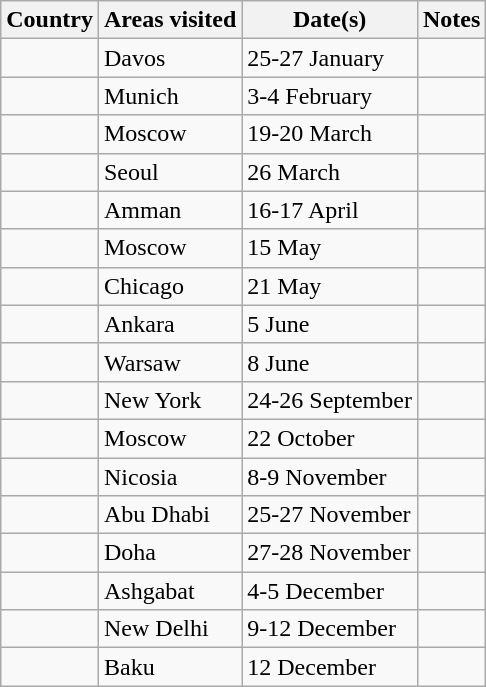<table class="wikitable">
<tr>
<th>Country</th>
<th>Areas visited</th>
<th>Date(s)</th>
<th>Notes</th>
</tr>
<tr>
<td></td>
<td>Davos</td>
<td>25-27 January</td>
<td></td>
</tr>
<tr>
<td></td>
<td>Munich</td>
<td>3-4 February</td>
<td></td>
</tr>
<tr>
<td></td>
<td>Moscow</td>
<td>19-20 March</td>
<td></td>
</tr>
<tr>
<td></td>
<td>Seoul</td>
<td>26 March</td>
<td></td>
</tr>
<tr>
<td></td>
<td>Amman</td>
<td>16-17 April</td>
<td></td>
</tr>
<tr>
<td></td>
<td>Moscow</td>
<td>15 May</td>
<td></td>
</tr>
<tr>
<td></td>
<td>Chicago</td>
<td>21 May</td>
<td></td>
</tr>
<tr>
<td></td>
<td>Ankara</td>
<td>5 June</td>
<td></td>
</tr>
<tr>
<td></td>
<td>Warsaw</td>
<td>8 June</td>
<td></td>
</tr>
<tr>
<td></td>
<td>New York</td>
<td>24-26 September</td>
<td></td>
</tr>
<tr>
<td></td>
<td>Moscow</td>
<td>22 October</td>
<td></td>
</tr>
<tr>
<td></td>
<td>Nicosia</td>
<td>8-9 November</td>
<td></td>
</tr>
<tr>
<td></td>
<td>Abu Dhabi</td>
<td>25-27 November</td>
<td></td>
</tr>
<tr>
<td></td>
<td>Doha</td>
<td>27-28 November</td>
<td></td>
</tr>
<tr>
<td></td>
<td>Ashgabat</td>
<td>4-5 December</td>
<td></td>
</tr>
<tr>
<td></td>
<td>New Delhi</td>
<td>9-12 December</td>
<td></td>
</tr>
<tr>
<td></td>
<td>Baku</td>
<td>12 December</td>
<td></td>
</tr>
</table>
